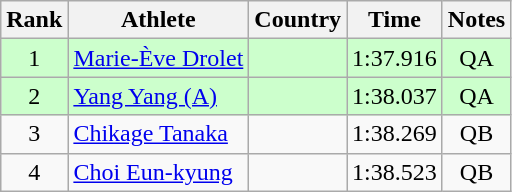<table class="wikitable sortable" style="text-align:center">
<tr>
<th>Rank</th>
<th>Athlete</th>
<th>Country</th>
<th>Time</th>
<th>Notes</th>
</tr>
<tr bgcolor=ccffcc>
<td>1</td>
<td align=left><a href='#'>Marie-Ève Drolet</a></td>
<td align=left></td>
<td>1:37.916</td>
<td>QA</td>
</tr>
<tr bgcolor=ccffcc>
<td>2</td>
<td align=left><a href='#'>Yang Yang (A)</a></td>
<td align=left></td>
<td>1:38.037</td>
<td>QA</td>
</tr>
<tr>
<td>3</td>
<td align=left><a href='#'>Chikage Tanaka</a></td>
<td align=left></td>
<td>1:38.269</td>
<td>QB</td>
</tr>
<tr>
<td>4</td>
<td align=left><a href='#'>Choi Eun-kyung</a></td>
<td align=left></td>
<td>1:38.523</td>
<td>QB</td>
</tr>
</table>
